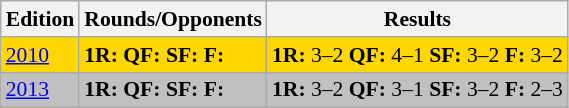<table class="sortable wikitable" style="font-size:90%;">
<tr bgcolor="#eeeeee">
<th>Edition</th>
<th>Rounds/Opponents</th>
<th>Results</th>
</tr>
<tr bgcolor="#FFD700">
<td><a href='#'>2010</a></td>
<td><strong>1R:</strong>  <strong>QF:</strong>  <strong>SF:</strong>  <strong>F:</strong> </td>
<td><strong>1R:</strong> 3–2 <strong>QF:</strong> 4–1 <strong>SF:</strong> 3–2 <strong>F:</strong> 3–2</td>
</tr>
<tr bgcolor="silver">
<td><a href='#'>2013</a></td>
<td><strong>1R:</strong>  <strong>QF:</strong>  <strong>SF:</strong>  <strong>F:</strong> </td>
<td><strong>1R:</strong> 3–2 <strong>QF:</strong> 3–1 <strong>SF:</strong> 3–2 <strong>F:</strong> 2–3</td>
</tr>
</table>
